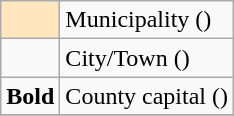<table class="wikitable" style="font-size:100%;">
<tr>
<td style="background-color:#FFE6BD">   </td>
<td>Municipality ()</td>
</tr>
<tr>
<td>   </td>
<td>City/Town ()</td>
</tr>
<tr>
<td><strong>Bold</strong></td>
<td>County capital ()</td>
</tr>
<tr>
</tr>
</table>
